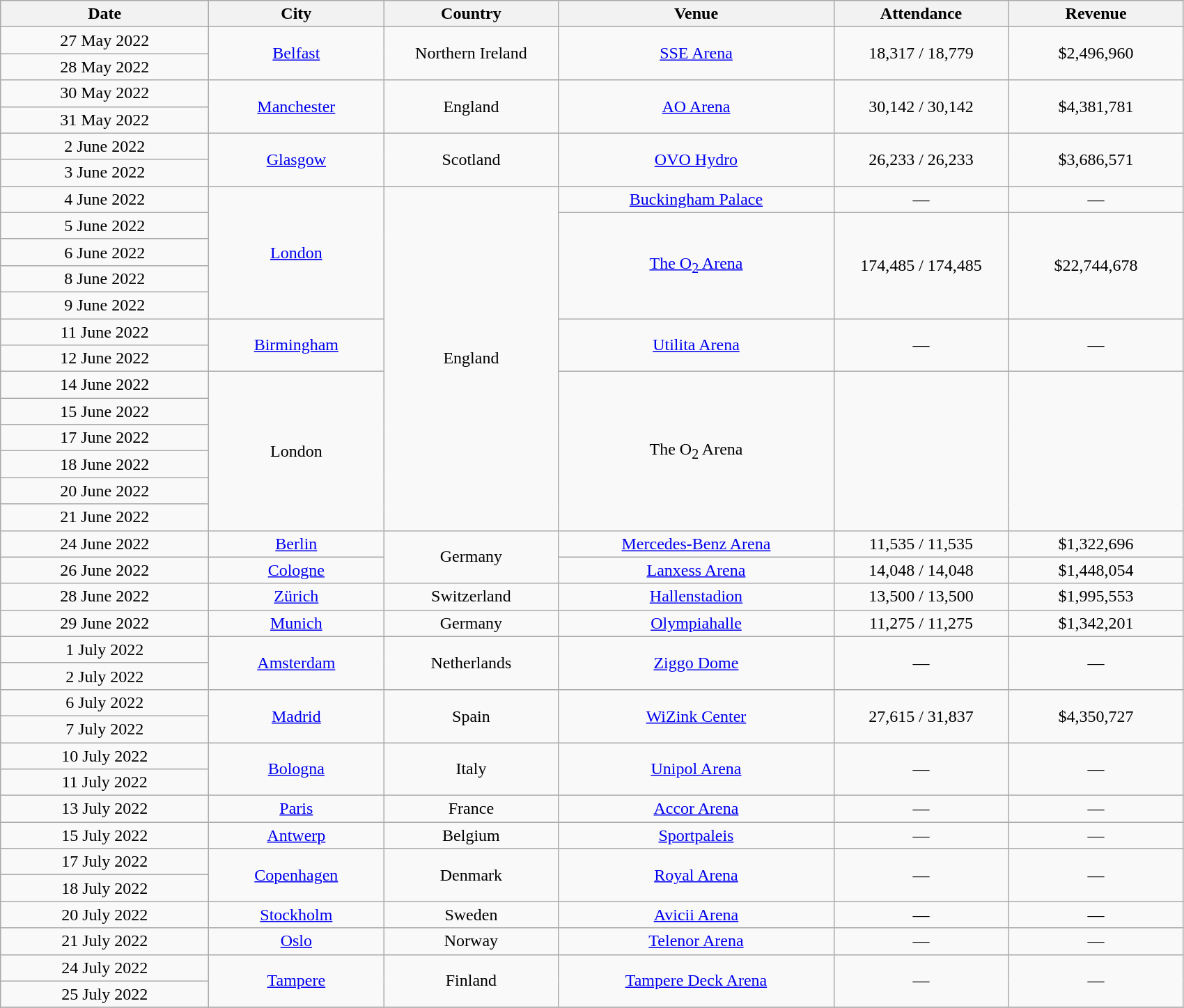<table class="wikitable plainrowheaders" style="text-align:center;">
<tr>
<th scope="col" style="width:12em;">Date</th>
<th scope="col" style="width:10em;">City</th>
<th scope="col" style="width:10em;">Country</th>
<th scope="col" style="width:16em;">Venue</th>
<th scope="col" style="width:10em;">Attendance</th>
<th scope="col" style="width:10em;">Revenue</th>
</tr>
<tr>
<td>27 May 2022</td>
<td rowspan="2"><a href='#'>Belfast</a></td>
<td rowspan="2">Northern Ireland</td>
<td rowspan="2"><a href='#'>SSE Arena</a></td>
<td rowspan="2">18,317 / 18,779</td>
<td rowspan="2">$2,496,960</td>
</tr>
<tr>
<td>28 May 2022</td>
</tr>
<tr>
<td>30 May 2022</td>
<td rowspan="2"><a href='#'>Manchester</a></td>
<td rowspan="2">England</td>
<td rowspan="2"><a href='#'>AO Arena</a></td>
<td rowspan="2">30,142 / 30,142</td>
<td rowspan="2">$4,381,781</td>
</tr>
<tr>
<td>31 May 2022</td>
</tr>
<tr>
<td>2 June 2022</td>
<td rowspan="2"><a href='#'>Glasgow</a></td>
<td rowspan="2">Scotland</td>
<td rowspan="2"><a href='#'>OVO Hydro</a></td>
<td rowspan="2">26,233 / 26,233</td>
<td rowspan="2">$3,686,571</td>
</tr>
<tr>
<td>3 June 2022</td>
</tr>
<tr>
<td>4 June 2022</td>
<td rowspan="5"><a href='#'>London</a></td>
<td rowspan="13">England</td>
<td><a href='#'>Buckingham Palace</a></td>
<td>—</td>
<td>—</td>
</tr>
<tr>
<td>5 June 2022</td>
<td rowspan="4"><a href='#'>The O<sub>2</sub> Arena</a></td>
<td rowspan="4">174,485 / 174,485</td>
<td rowspan="4">$22,744,678</td>
</tr>
<tr>
<td>6 June 2022</td>
</tr>
<tr>
<td>8 June 2022</td>
</tr>
<tr>
<td>9 June 2022</td>
</tr>
<tr>
<td>11 June 2022</td>
<td rowspan="2"><a href='#'>Birmingham</a></td>
<td rowspan="2"><a href='#'>Utilita Arena</a></td>
<td rowspan="2">—</td>
<td rowspan="2">—</td>
</tr>
<tr>
<td>12 June 2022</td>
</tr>
<tr>
<td>14 June 2022</td>
<td rowspan="6">London</td>
<td rowspan="6">The O<sub>2</sub> Arena</td>
<td rowspan="6"></td>
<td rowspan="6"></td>
</tr>
<tr>
<td>15 June 2022</td>
</tr>
<tr>
<td>17 June 2022</td>
</tr>
<tr>
<td>18 June 2022</td>
</tr>
<tr>
<td>20 June 2022</td>
</tr>
<tr>
<td>21 June 2022</td>
</tr>
<tr>
<td>24 June 2022</td>
<td><a href='#'>Berlin</a></td>
<td rowspan="2">Germany</td>
<td><a href='#'>Mercedes-Benz Arena</a></td>
<td>11,535 / 11,535</td>
<td>$1,322,696</td>
</tr>
<tr>
<td>26 June 2022</td>
<td><a href='#'>Cologne</a></td>
<td><a href='#'>Lanxess Arena</a></td>
<td>14,048 / 14,048</td>
<td>$1,448,054</td>
</tr>
<tr>
<td>28 June 2022</td>
<td><a href='#'>Zürich</a></td>
<td>Switzerland</td>
<td><a href='#'>Hallenstadion</a></td>
<td>13,500 / 13,500</td>
<td>$1,995,553</td>
</tr>
<tr>
<td>29 June 2022</td>
<td><a href='#'>Munich</a></td>
<td>Germany</td>
<td><a href='#'>Olympiahalle</a></td>
<td>11,275 / 11,275</td>
<td>$1,342,201</td>
</tr>
<tr>
<td>1 July 2022</td>
<td rowspan="2"><a href='#'>Amsterdam</a></td>
<td rowspan="2">Netherlands</td>
<td rowspan="2"><a href='#'>Ziggo Dome</a></td>
<td rowspan="2">—</td>
<td rowspan="2">—</td>
</tr>
<tr>
<td>2 July 2022</td>
</tr>
<tr>
<td>6 July 2022</td>
<td rowspan="2"><a href='#'>Madrid</a></td>
<td rowspan="2">Spain</td>
<td rowspan="2"><a href='#'>WiZink Center</a></td>
<td rowspan="2">27,615 / 31,837</td>
<td rowspan="2">$4,350,727</td>
</tr>
<tr>
<td>7 July 2022</td>
</tr>
<tr>
<td>10 July 2022</td>
<td rowspan="2"><a href='#'>Bologna</a></td>
<td rowspan="2">Italy</td>
<td rowspan="2"><a href='#'>Unipol Arena</a></td>
<td rowspan="2">—</td>
<td rowspan="2">—</td>
</tr>
<tr 20.000/20.000>
<td>11 July 2022</td>
</tr>
<tr>
<td>13 July 2022</td>
<td><a href='#'>Paris</a></td>
<td>France</td>
<td><a href='#'>Accor Arena</a></td>
<td>—</td>
<td>—</td>
</tr>
<tr>
<td>15 July 2022</td>
<td><a href='#'>Antwerp</a></td>
<td>Belgium</td>
<td><a href='#'>Sportpaleis</a></td>
<td>—</td>
<td>—</td>
</tr>
<tr>
<td>17 July 2022</td>
<td rowspan="2"><a href='#'>Copenhagen</a></td>
<td rowspan="2">Denmark</td>
<td rowspan="2"><a href='#'>Royal Arena</a></td>
<td rowspan="2">—</td>
<td rowspan="2">—</td>
</tr>
<tr>
<td>18 July 2022</td>
</tr>
<tr>
<td>20 July 2022</td>
<td><a href='#'>Stockholm</a></td>
<td>Sweden</td>
<td><a href='#'>Avicii Arena</a></td>
<td>—</td>
<td>—</td>
</tr>
<tr>
<td>21 July 2022</td>
<td><a href='#'>Oslo</a></td>
<td>Norway</td>
<td><a href='#'>Telenor Arena</a></td>
<td>—</td>
<td>—</td>
</tr>
<tr>
<td>24 July 2022</td>
<td rowspan="2"><a href='#'>Tampere</a></td>
<td rowspan="2">Finland</td>
<td rowspan="2"><a href='#'>Tampere Deck Arena</a></td>
<td rowspan="2">—</td>
<td rowspan="2">—</td>
</tr>
<tr>
<td>25 July 2022</td>
</tr>
<tr>
</tr>
</table>
